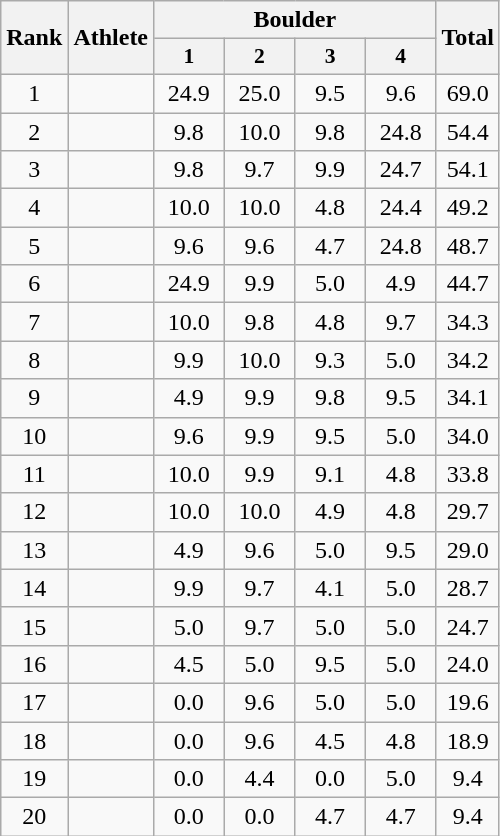<table class="wikitable sortable" style="text-align:center">
<tr>
<th scope="col" rowspan="2">Rank</th>
<th scope="col" rowspan="2">Athlete</th>
<th scope="col" colspan="4">Boulder</th>
<th scope="col" rowspan="2">Total</th>
</tr>
<tr>
<th scope="col" style="width:2.8em;font-size:90%;">1</th>
<th scope="col" style="width:2.8em;font-size:90%;">2</th>
<th scope="col" style="width:2.8em;font-size:90%;">3</th>
<th scope="col" style="width:2.8em;font-size:90%;">4</th>
</tr>
<tr>
<td>1</td>
<td align=left></td>
<td>24.9</td>
<td>25.0</td>
<td>9.5</td>
<td>9.6</td>
<td>69.0</td>
</tr>
<tr>
<td>2</td>
<td align=left></td>
<td>9.8</td>
<td>10.0</td>
<td>9.8</td>
<td>24.8</td>
<td>54.4</td>
</tr>
<tr>
<td>3</td>
<td align=left></td>
<td>9.8</td>
<td>9.7</td>
<td>9.9</td>
<td>24.7</td>
<td>54.1</td>
</tr>
<tr>
<td>4</td>
<td align=left></td>
<td>10.0</td>
<td>10.0</td>
<td>4.8</td>
<td>24.4</td>
<td>49.2</td>
</tr>
<tr>
<td>5</td>
<td align=left></td>
<td>9.6</td>
<td>9.6</td>
<td>4.7</td>
<td>24.8</td>
<td>48.7</td>
</tr>
<tr>
<td>6</td>
<td align=left></td>
<td>24.9</td>
<td>9.9</td>
<td>5.0</td>
<td>4.9</td>
<td>44.7</td>
</tr>
<tr>
<td>7</td>
<td align=left></td>
<td>10.0</td>
<td>9.8</td>
<td>4.8</td>
<td>9.7</td>
<td>34.3</td>
</tr>
<tr>
<td>8</td>
<td align=left></td>
<td>9.9</td>
<td>10.0</td>
<td>9.3</td>
<td>5.0</td>
<td>34.2</td>
</tr>
<tr>
<td>9</td>
<td align=left></td>
<td>4.9</td>
<td>9.9</td>
<td>9.8</td>
<td>9.5</td>
<td>34.1</td>
</tr>
<tr>
<td>10</td>
<td align=left></td>
<td>9.6</td>
<td>9.9</td>
<td>9.5</td>
<td>5.0</td>
<td>34.0</td>
</tr>
<tr>
<td>11</td>
<td align=left></td>
<td>10.0</td>
<td>9.9</td>
<td>9.1</td>
<td>4.8</td>
<td>33.8</td>
</tr>
<tr>
<td>12</td>
<td align=left></td>
<td>10.0</td>
<td>10.0</td>
<td>4.9</td>
<td>4.8</td>
<td>29.7</td>
</tr>
<tr>
<td>13</td>
<td align=left></td>
<td>4.9</td>
<td>9.6</td>
<td>5.0</td>
<td>9.5</td>
<td>29.0</td>
</tr>
<tr>
<td>14</td>
<td align=left></td>
<td>9.9</td>
<td>9.7</td>
<td>4.1</td>
<td>5.0</td>
<td>28.7</td>
</tr>
<tr>
<td>15</td>
<td align=left></td>
<td>5.0</td>
<td>9.7</td>
<td>5.0</td>
<td>5.0</td>
<td>24.7</td>
</tr>
<tr>
<td>16</td>
<td align=left></td>
<td>4.5</td>
<td>5.0</td>
<td>9.5</td>
<td>5.0</td>
<td>24.0</td>
</tr>
<tr>
<td>17</td>
<td align=left></td>
<td>0.0</td>
<td>9.6</td>
<td>5.0</td>
<td>5.0</td>
<td>19.6</td>
</tr>
<tr>
<td>18</td>
<td align=left></td>
<td>0.0</td>
<td>9.6</td>
<td>4.5</td>
<td>4.8</td>
<td>18.9</td>
</tr>
<tr>
<td>19</td>
<td align=left></td>
<td>0.0</td>
<td>4.4</td>
<td>0.0</td>
<td>5.0</td>
<td>9.4</td>
</tr>
<tr>
<td>20</td>
<td align=left></td>
<td>0.0</td>
<td>0.0</td>
<td>4.7</td>
<td>4.7</td>
<td>9.4</td>
</tr>
</table>
